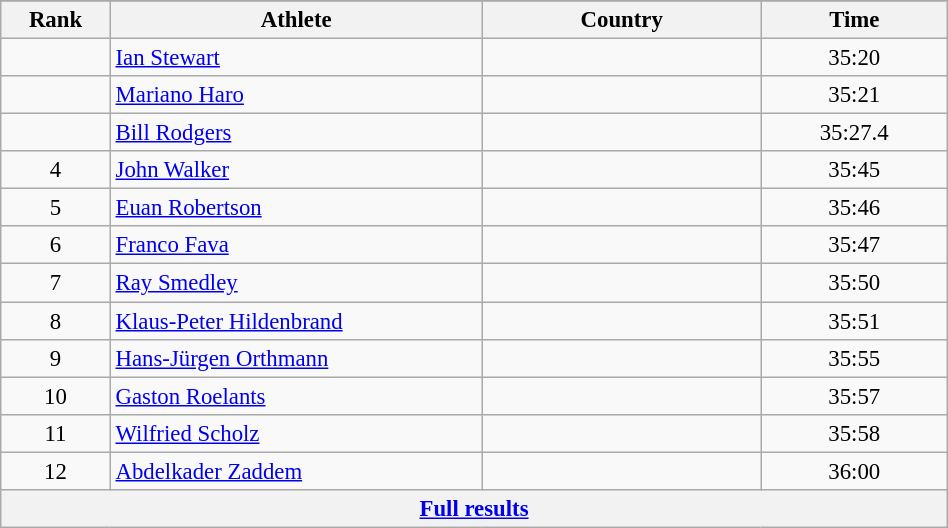<table class="wikitable sortable" style=" text-align:center; font-size:95%;" width="50%">
<tr>
</tr>
<tr>
<th width=5%>Rank</th>
<th width=20%>Athlete</th>
<th width=15%>Country</th>
<th width=10%>Time</th>
</tr>
<tr>
<td align=center></td>
<td align=left><a href='#'>Ian Stewart</a></td>
<td align=left></td>
<td>35:20</td>
</tr>
<tr>
<td align=center></td>
<td align=left><a href='#'>Mariano Haro</a></td>
<td align=left></td>
<td>35:21</td>
</tr>
<tr>
<td align=center></td>
<td align=left><a href='#'>Bill Rodgers</a></td>
<td align=left></td>
<td>35:27.4</td>
</tr>
<tr>
<td align=center>4</td>
<td align=left><a href='#'>John Walker</a></td>
<td align=left></td>
<td>35:45</td>
</tr>
<tr>
<td align=center>5</td>
<td align=left><a href='#'>Euan Robertson</a></td>
<td align=left></td>
<td>35:46</td>
</tr>
<tr>
<td align=center>6</td>
<td align=left><a href='#'>Franco Fava</a></td>
<td align=left></td>
<td>35:47</td>
</tr>
<tr>
<td align=center>7</td>
<td align=left><a href='#'>Ray Smedley</a></td>
<td align=left></td>
<td>35:50</td>
</tr>
<tr>
<td align=center>8</td>
<td align=left><a href='#'>Klaus-Peter Hildenbrand</a></td>
<td align=left></td>
<td>35:51</td>
</tr>
<tr>
<td align=center>9</td>
<td align=left><a href='#'>Hans-Jürgen Orthmann</a></td>
<td align=left></td>
<td>35:55</td>
</tr>
<tr>
<td align=center>10</td>
<td align=left><a href='#'>Gaston Roelants</a></td>
<td align=left></td>
<td>35:57</td>
</tr>
<tr>
<td align=center>11</td>
<td align=left><a href='#'>Wilfried Scholz</a></td>
<td align=left></td>
<td>35:58</td>
</tr>
<tr>
<td align=center>12</td>
<td align=left><a href='#'>Abdelkader Zaddem</a></td>
<td align=left></td>
<td>36:00</td>
</tr>
<tr class="sortbottom">
<th colspan=4 align=center><a href='#'>Full results</a></th>
</tr>
</table>
